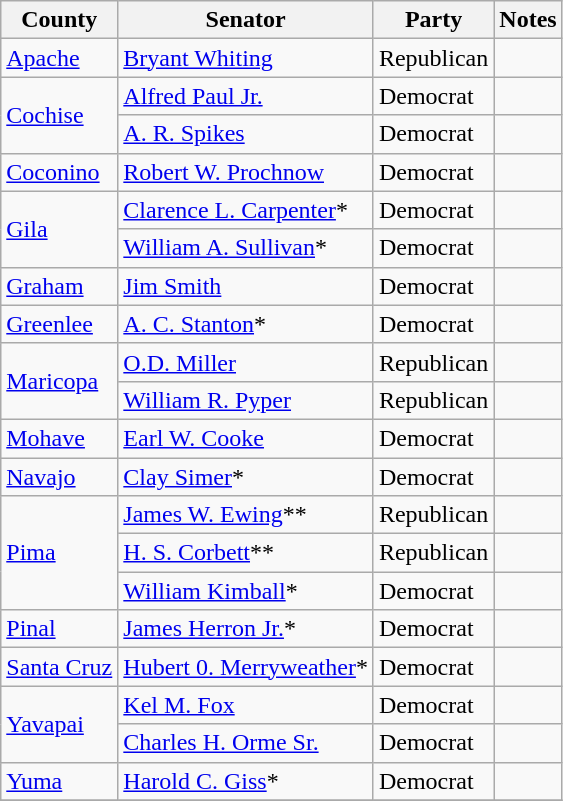<table class=wikitable>
<tr>
<th>County</th>
<th>Senator</th>
<th>Party</th>
<th>Notes</th>
</tr>
<tr>
<td><a href='#'>Apache</a></td>
<td><a href='#'>Bryant Whiting</a></td>
<td>Republican</td>
<td></td>
</tr>
<tr>
<td rowspan="2"><a href='#'>Cochise</a></td>
<td><a href='#'>Alfred Paul Jr.</a></td>
<td>Democrat</td>
<td></td>
</tr>
<tr>
<td><a href='#'>A. R. Spikes</a></td>
<td>Democrat</td>
<td></td>
</tr>
<tr>
<td><a href='#'>Coconino</a></td>
<td><a href='#'>Robert W. Prochnow</a></td>
<td>Democrat</td>
<td></td>
</tr>
<tr>
<td rowspan="2"><a href='#'>Gila</a></td>
<td><a href='#'>Clarence L. Carpenter</a>*</td>
<td>Democrat</td>
<td></td>
</tr>
<tr>
<td><a href='#'>William A. Sullivan</a>*</td>
<td>Democrat</td>
<td></td>
</tr>
<tr>
<td><a href='#'>Graham</a></td>
<td><a href='#'>Jim Smith</a></td>
<td>Democrat</td>
<td></td>
</tr>
<tr>
<td><a href='#'>Greenlee</a></td>
<td><a href='#'>A. C. Stanton</a>*</td>
<td>Democrat</td>
<td></td>
</tr>
<tr>
<td rowspan="2"><a href='#'>Maricopa</a></td>
<td><a href='#'>O.D. Miller</a></td>
<td>Republican</td>
<td></td>
</tr>
<tr>
<td><a href='#'>William R. Pyper</a></td>
<td>Republican</td>
<td></td>
</tr>
<tr>
<td><a href='#'>Mohave</a></td>
<td><a href='#'>Earl W. Cooke</a></td>
<td>Democrat</td>
<td></td>
</tr>
<tr>
<td><a href='#'>Navajo</a></td>
<td><a href='#'>Clay Simer</a>*</td>
<td>Democrat</td>
<td></td>
</tr>
<tr>
<td rowspan="3"><a href='#'>Pima</a></td>
<td><a href='#'>James W. Ewing</a>**</td>
<td>Republican</td>
<td></td>
</tr>
<tr>
<td><a href='#'>H. S. Corbett</a>**</td>
<td>Republican</td>
<td></td>
</tr>
<tr>
<td><a href='#'>William Kimball</a>*</td>
<td>Democrat</td>
<td></td>
</tr>
<tr>
<td><a href='#'>Pinal</a></td>
<td><a href='#'>James Herron Jr.</a>*</td>
<td>Democrat</td>
<td></td>
</tr>
<tr>
<td><a href='#'>Santa Cruz</a></td>
<td><a href='#'>Hubert 0. Merryweather</a>*</td>
<td>Democrat</td>
<td></td>
</tr>
<tr>
<td rowspan="2"><a href='#'>Yavapai</a></td>
<td><a href='#'>Kel M. Fox</a></td>
<td>Democrat</td>
<td></td>
</tr>
<tr>
<td><a href='#'>Charles H. Orme Sr.</a></td>
<td>Democrat</td>
<td></td>
</tr>
<tr>
<td><a href='#'>Yuma</a></td>
<td><a href='#'>Harold C. Giss</a>*</td>
<td>Democrat</td>
<td></td>
</tr>
<tr>
</tr>
</table>
